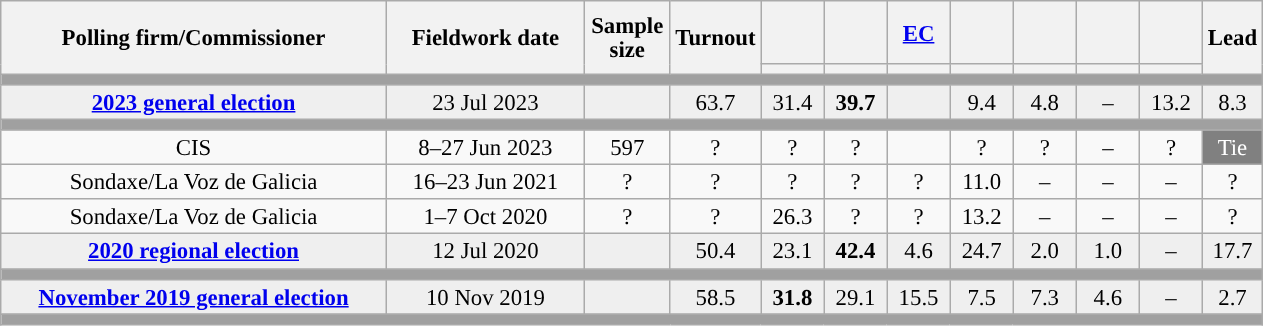<table class="wikitable collapsible collapsed" style="text-align:center; font-size:95%; line-height:16px;">
<tr style="height:42px;">
<th style="width:250px;" rowspan="2">Polling firm/Commissioner</th>
<th style="width:125px;" rowspan="2">Fieldwork date</th>
<th style="width:50px;" rowspan="2">Sample size</th>
<th style="width:45px;" rowspan="2">Turnout</th>
<th style="width:35px;"></th>
<th style="width:35px;"></th>
<th style="width:35px;"><a href='#'>EC</a></th>
<th style="width:35px;"></th>
<th style="width:35px;"></th>
<th style="width:35px;"></th>
<th style="width:35px;"></th>
<th style="width:30px;" rowspan="2">Lead</th>
</tr>
<tr>
<th style="color:inherit;background:"></th>
<th style="color:inherit;background:"></th>
<th style="color:inherit;background:"></th>
<th style="color:inherit;background:"></th>
<th style="color:inherit;background:"></th>
<th style="color:inherit;background:"></th>
<th style="color:inherit;background:"></th>
</tr>
<tr>
<td colspan="12" style="background:#A0A0A0"></td>
</tr>
<tr style="background:#EFEFEF;">
<td><strong><a href='#'>2023 general election</a></strong></td>
<td>23 Jul 2023</td>
<td></td>
<td>63.7</td>
<td>31.4<br></td>
<td><strong>39.7</strong><br></td>
<td></td>
<td>9.4<br></td>
<td>4.8<br></td>
<td>–</td>
<td>13.2<br></td>
<td style="background:">8.3</td>
</tr>
<tr>
<td colspan="12" style="background:#A0A0A0"></td>
</tr>
<tr>
<td>CIS</td>
<td>8–27 Jun 2023</td>
<td>597</td>
<td>?</td>
<td>?<br></td>
<td>?<br></td>
<td></td>
<td>?<br></td>
<td>?<br></td>
<td>–</td>
<td>?<br></td>
<td style="background:gray; color:white;">Tie</td>
</tr>
<tr>
<td>Sondaxe/La Voz de Galicia</td>
<td>16–23 Jun 2021</td>
<td>?</td>
<td>?</td>
<td>?<br></td>
<td>?<br></td>
<td>?<br></td>
<td>11.0<br></td>
<td>–</td>
<td>–</td>
<td>–</td>
<td style="background:">?</td>
</tr>
<tr>
<td>Sondaxe/La Voz de Galicia</td>
<td>1–7 Oct 2020</td>
<td>?</td>
<td>?</td>
<td>26.3<br></td>
<td>?<br></td>
<td>?<br></td>
<td>13.2<br></td>
<td>–</td>
<td>–</td>
<td>–</td>
<td style="background:">?</td>
</tr>
<tr style="background:#EFEFEF;">
<td><strong><a href='#'>2020 regional election</a></strong></td>
<td>12 Jul 2020</td>
<td></td>
<td>50.4</td>
<td>23.1<br></td>
<td><strong>42.4</strong><br></td>
<td>4.6<br></td>
<td>24.7<br></td>
<td>2.0<br></td>
<td>1.0<br></td>
<td>–</td>
<td style="background:">17.7</td>
</tr>
<tr>
<td colspan="12" style="background:#A0A0A0"></td>
</tr>
<tr style="background:#EFEFEF;">
<td><strong><a href='#'>November 2019 general election</a></strong></td>
<td>10 Nov 2019</td>
<td></td>
<td>58.5</td>
<td><strong>31.8</strong><br></td>
<td>29.1<br></td>
<td>15.5<br></td>
<td>7.5<br></td>
<td>7.3<br></td>
<td>4.6<br></td>
<td>–</td>
<td style="background:">2.7</td>
</tr>
<tr>
<td colspan="12" style="background:#A0A0A0"></td>
</tr>
</table>
